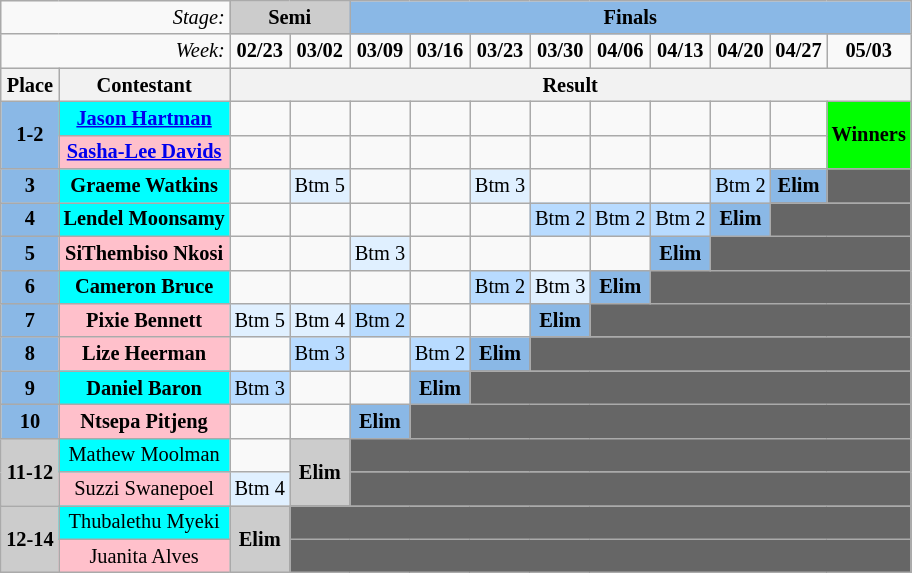<table class="wikitable" style="margin:1em auto; text-align:center; font-size:85%">
<tr>
<td style="text-align:right;" colspan="2"><em>Stage:</em></td>
<td style="background:#ccc;" colspan="2"><strong>Semi</strong></td>
<td style="background:#8ab8e6;" colspan="9"><strong>Finals</strong></td>
</tr>
<tr>
<td style="text-align:right;" colspan="2"><em>Week:</em></td>
<td><strong>02/23</strong></td>
<td><strong>03/02</strong></td>
<td><strong>03/09</strong></td>
<td><strong>03/16</strong></td>
<td><strong>03/23</strong></td>
<td><strong>03/30</strong></td>
<td><strong>04/06</strong></td>
<td><strong>04/13</strong></td>
<td><strong>04/20</strong></td>
<td><strong>04/27</strong></td>
<td><strong>05/03</strong></td>
</tr>
<tr>
<th>Place</th>
<th>Contestant</th>
<th style="text-align:center;" colspan="11">Result</th>
</tr>
<tr>
<td style="background:#8ab8e6; text-align:center;" rowspan="2"><strong>1-2</strong></td>
<td style="background:cyan;"><strong><a href='#'>Jason Hartman</a></strong></td>
<td></td>
<td></td>
<td></td>
<td></td>
<td></td>
<td></td>
<td></td>
<td></td>
<td></td>
<td></td>
<td style="background:Lime; text-align:center;" rowspan="2"><strong>Winners</strong></td>
</tr>
<tr>
<td style="background:pink;"><strong><a href='#'>Sasha-Lee Davids</a></strong></td>
<td></td>
<td></td>
<td></td>
<td></td>
<td></td>
<td></td>
<td></td>
<td></td>
<td></td>
<td></td>
</tr>
<tr>
<td style="background:#8ab8e6;"><strong>3</strong></td>
<td style="background:cyan;"><strong>Graeme Watkins</strong></td>
<td></td>
<td style="background:#e0f0ff;">Btm 5</td>
<td></td>
<td></td>
<td style="background:#e0f0ff;">Btm 3</td>
<td></td>
<td></td>
<td></td>
<td style="background:#b8dbff;">Btm 2</td>
<td style="background:#8ab8e6;"><strong>Elim</strong></td>
<td style="background:#666;"></td>
</tr>
<tr>
<td style="background:#8ab8e6;"><strong>4</strong></td>
<td style="background:cyan;"><strong>Lendel Moonsamy</strong></td>
<td></td>
<td></td>
<td></td>
<td></td>
<td></td>
<td style="background:#b8dbff;">Btm 2</td>
<td style="background:#b8dbff;">Btm 2</td>
<td style="background:#b8dbff;">Btm 2</td>
<td style="background:#8ab8e6;"><strong>Elim</strong></td>
<td colspan="2" style="background:#666;"></td>
</tr>
<tr>
<td style="background:#8ab8e6;"><strong>5</strong></td>
<td style="background:pink;"><strong>SiThembiso Nkosi</strong></td>
<td></td>
<td></td>
<td style="background:#e0f0ff;">Btm 3</td>
<td></td>
<td></td>
<td></td>
<td></td>
<td style="background:#8ab8e6;"><strong>Elim</strong></td>
<td colspan="3" style="background:#666;"></td>
</tr>
<tr>
<td style="background:#8ab8e6;"><strong>6</strong></td>
<td style="background:cyan;"><strong>Cameron Bruce</strong></td>
<td></td>
<td></td>
<td></td>
<td></td>
<td style="background:#b8dbff;">Btm 2</td>
<td style="background:#e0f0ff;">Btm 3</td>
<td style="background:#8ab8e6;"><strong>Elim</strong></td>
<td colspan="4" style="background:#666;"></td>
</tr>
<tr>
<td style="background:#8ab8e6;"><strong>7</strong></td>
<td style="background:pink;"><strong>Pixie Bennett</strong></td>
<td style="background:#e0f0ff;">Btm 5</td>
<td style="background:#e0f0ff;">Btm 4</td>
<td style="background:#b8dbff;">Btm 2</td>
<td></td>
<td></td>
<td style="background:#8ab8e6;"><strong>Elim</strong></td>
<td colspan="5" style="background:#666;"></td>
</tr>
<tr>
<td style="background:#8ab8e6;"><strong>8</strong></td>
<td style="background:pink;"><strong>Lize Heerman</strong></td>
<td></td>
<td style="background:#b8dbff;">Btm 3</td>
<td></td>
<td style="background:#b8dbff;">Btm 2</td>
<td style="background:#8ab8e6;"><strong>Elim</strong></td>
<td colspan="6" style="background:#666;"></td>
</tr>
<tr>
<td style="background:#8ab8e6;"><strong>9</strong></td>
<td style="background:cyan;"><strong>Daniel Baron</strong></td>
<td style="background:#b8dbff;">Btm 3</td>
<td></td>
<td></td>
<td style="background:#8ab8e6;"><strong>Elim</strong></td>
<td colspan="7" style="background:#666;"></td>
</tr>
<tr>
<td style="background:#8ab8e6;"><strong>10</strong></td>
<td style="background:pink;"><strong>Ntsepa Pitjeng</strong></td>
<td></td>
<td></td>
<td style="background:#8ab8e6;"><strong>Elim</strong></td>
<td colspan="8" style="background:#666;"></td>
</tr>
<tr>
<td rowspan="2" style="background:#ccc;"><strong>11-12</strong></td>
<td style="background:cyan;">Mathew Moolman</td>
<td></td>
<td style="background:#ccc;" rowspan="2"><strong>Elim</strong></td>
<td colspan="9" style="background:#666;"></td>
</tr>
<tr>
<td style="background:pink;">Suzzi Swanepoel</td>
<td style="background:#e0f0ff;">Btm 4</td>
<td colspan="9" style="background:#666;"></td>
</tr>
<tr>
<td rowspan="2" style="background:#ccc;"><strong>12-14</strong></td>
<td style="background:cyan;">Thubalethu Myeki</td>
<td style="background:#ccc;" rowspan="2"><strong>Elim</strong></td>
<td colspan="10" style="background:#666;"></td>
</tr>
<tr>
<td style="background:pink;">Juanita Alves</td>
<td colspan="10" style="background:#666;"></td>
</tr>
</table>
